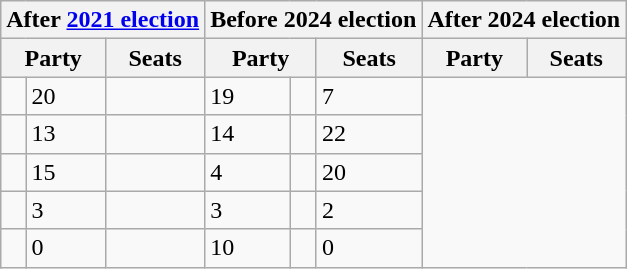<table class="wikitable">
<tr>
<th colspan="3">After <a href='#'>2021 election</a></th>
<th colspan="3">Before 2024 election</th>
<th colspan="3">After 2024 election</th>
</tr>
<tr>
<th colspan="2">Party</th>
<th>Seats</th>
<th colspan="2">Party</th>
<th>Seats</th>
<th colspan="2">Party</th>
<th>Seats</th>
</tr>
<tr>
<td></td>
<td>20</td>
<td></td>
<td>19</td>
<td></td>
<td>7</td>
</tr>
<tr>
<td></td>
<td>13</td>
<td></td>
<td>14</td>
<td></td>
<td>22</td>
</tr>
<tr>
<td></td>
<td>15</td>
<td></td>
<td>4</td>
<td></td>
<td>20</td>
</tr>
<tr>
<td></td>
<td>3</td>
<td></td>
<td>3</td>
<td></td>
<td>2</td>
</tr>
<tr>
<td></td>
<td>0</td>
<td></td>
<td>10</td>
<td></td>
<td>0</td>
</tr>
</table>
